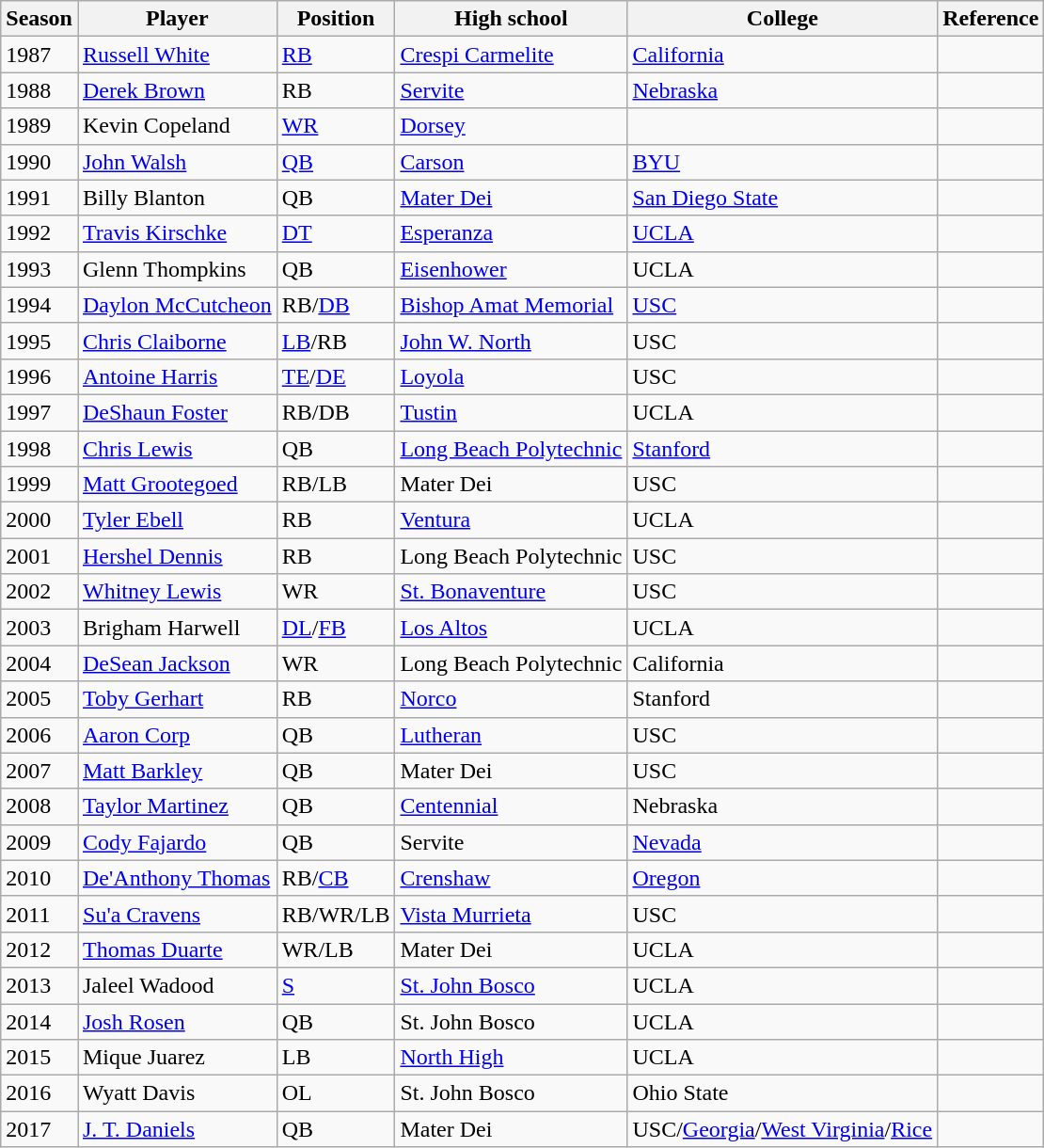<table class="wikitable">
<tr>
<th>Season</th>
<th>Player</th>
<th>Position</th>
<th>High school</th>
<th>College</th>
<th>Reference</th>
</tr>
<tr>
<td>1987</td>
<td><a href='#'>Russell White</a></td>
<td><a href='#'>RB</a></td>
<td><a href='#'>Crespi Carmelite</a></td>
<td><a href='#'>California</a></td>
<td></td>
</tr>
<tr>
<td>1988</td>
<td><a href='#'>Derek Brown</a></td>
<td>RB</td>
<td><a href='#'>Servite</a></td>
<td><a href='#'>Nebraska</a></td>
<td></td>
</tr>
<tr>
<td>1989</td>
<td>Kevin Copeland</td>
<td><a href='#'>WR</a></td>
<td><a href='#'>Dorsey</a></td>
<td></td>
<td></td>
</tr>
<tr>
<td>1990</td>
<td><a href='#'>John Walsh</a></td>
<td><a href='#'>QB</a></td>
<td><a href='#'>Carson</a></td>
<td><a href='#'>BYU</a></td>
<td></td>
</tr>
<tr>
<td>1991</td>
<td>Billy Blanton</td>
<td>QB</td>
<td><a href='#'>Mater Dei</a></td>
<td><a href='#'>San Diego State</a></td>
<td></td>
</tr>
<tr>
<td>1992</td>
<td><a href='#'>Travis Kirschke</a></td>
<td><a href='#'>DT</a></td>
<td><a href='#'>Esperanza</a></td>
<td><a href='#'>UCLA</a></td>
<td></td>
</tr>
<tr>
<td>1993</td>
<td>Glenn Thompkins</td>
<td>QB</td>
<td><a href='#'>Eisenhower</a></td>
<td>UCLA</td>
<td></td>
</tr>
<tr>
<td>1994</td>
<td><a href='#'>Daylon McCutcheon</a></td>
<td>RB/<a href='#'>DB</a></td>
<td><a href='#'>Bishop Amat Memorial</a></td>
<td><a href='#'>USC</a></td>
<td></td>
</tr>
<tr>
<td>1995</td>
<td><a href='#'>Chris Claiborne</a></td>
<td><a href='#'>LB</a>/RB</td>
<td><a href='#'>John W. North</a></td>
<td>USC</td>
<td></td>
</tr>
<tr>
<td>1996</td>
<td><a href='#'>Antoine Harris</a></td>
<td><a href='#'>TE</a>/<a href='#'>DE</a></td>
<td><a href='#'>Loyola</a></td>
<td>USC</td>
<td></td>
</tr>
<tr>
<td>1997</td>
<td><a href='#'>DeShaun Foster</a></td>
<td>RB/DB</td>
<td><a href='#'>Tustin</a></td>
<td>UCLA</td>
<td></td>
</tr>
<tr>
<td>1998</td>
<td><a href='#'>Chris Lewis</a></td>
<td>QB</td>
<td><a href='#'>Long Beach Polytechnic</a></td>
<td><a href='#'>Stanford</a></td>
<td></td>
</tr>
<tr>
<td>1999</td>
<td><a href='#'>Matt Grootegoed</a></td>
<td>RB/LB</td>
<td>Mater Dei</td>
<td>USC</td>
<td></td>
</tr>
<tr>
<td>2000</td>
<td><a href='#'>Tyler Ebell</a></td>
<td>RB</td>
<td><a href='#'>Ventura</a></td>
<td>UCLA</td>
<td></td>
</tr>
<tr>
<td>2001</td>
<td><a href='#'>Hershel Dennis</a></td>
<td>RB</td>
<td>Long Beach Polytechnic</td>
<td>USC</td>
<td></td>
</tr>
<tr>
<td>2002</td>
<td><a href='#'>Whitney Lewis</a></td>
<td>WR</td>
<td><a href='#'>St. Bonaventure</a></td>
<td>USC</td>
<td></td>
</tr>
<tr>
<td>2003</td>
<td>Brigham Harwell</td>
<td><a href='#'>DL</a>/<a href='#'>FB</a></td>
<td><a href='#'>Los Altos</a></td>
<td>UCLA</td>
<td></td>
</tr>
<tr>
<td>2004</td>
<td><a href='#'>DeSean Jackson</a></td>
<td>WR</td>
<td>Long Beach Polytechnic</td>
<td>California</td>
<td></td>
</tr>
<tr>
<td>2005</td>
<td><a href='#'>Toby Gerhart</a></td>
<td>RB</td>
<td><a href='#'>Norco</a></td>
<td>Stanford</td>
<td></td>
</tr>
<tr>
<td>2006</td>
<td><a href='#'>Aaron Corp</a></td>
<td>QB</td>
<td><a href='#'>Lutheran</a></td>
<td>USC</td>
<td></td>
</tr>
<tr>
<td>2007</td>
<td><a href='#'>Matt Barkley</a></td>
<td>QB</td>
<td>Mater Dei</td>
<td>USC</td>
<td></td>
</tr>
<tr>
<td>2008</td>
<td><a href='#'>Taylor Martinez</a></td>
<td>QB</td>
<td><a href='#'>Centennial</a></td>
<td>Nebraska</td>
<td></td>
</tr>
<tr>
<td>2009</td>
<td><a href='#'>Cody Fajardo</a></td>
<td>QB</td>
<td>Servite</td>
<td><a href='#'>Nevada</a></td>
<td></td>
</tr>
<tr>
<td>2010</td>
<td><a href='#'>De'Anthony Thomas</a></td>
<td>RB/<a href='#'>CB</a></td>
<td><a href='#'>Crenshaw</a></td>
<td><a href='#'>Oregon</a></td>
<td></td>
</tr>
<tr>
<td>2011</td>
<td><a href='#'>Su'a Cravens</a></td>
<td>RB/WR/LB</td>
<td><a href='#'>Vista Murrieta</a></td>
<td>USC</td>
<td></td>
</tr>
<tr>
<td>2012</td>
<td><a href='#'>Thomas Duarte</a></td>
<td>WR/LB</td>
<td>Mater Dei</td>
<td>UCLA</td>
<td></td>
</tr>
<tr>
<td>2013</td>
<td>Jaleel Wadood</td>
<td><a href='#'>S</a></td>
<td><a href='#'>St. John Bosco</a></td>
<td>UCLA</td>
<td></td>
</tr>
<tr>
<td>2014</td>
<td><a href='#'>Josh Rosen</a></td>
<td>QB</td>
<td>St. John Bosco</td>
<td>UCLA</td>
<td></td>
</tr>
<tr>
<td>2015</td>
<td>Mique Juarez</td>
<td>LB</td>
<td><a href='#'>North High</a></td>
<td>UCLA</td>
<td></td>
</tr>
<tr>
<td>2016</td>
<td>Wyatt Davis</td>
<td>OL</td>
<td>St. John Bosco</td>
<td>Ohio State</td>
<td></td>
</tr>
<tr>
<td>2017</td>
<td><a href='#'>J. T. Daniels</a></td>
<td>QB</td>
<td>Mater Dei</td>
<td>USC/<a href='#'>Georgia</a>/<a href='#'>West Virginia</a>/<a href='#'>Rice</a></td>
<td></td>
</tr>
</table>
